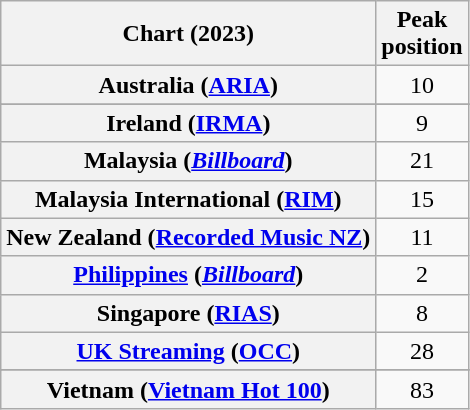<table class="wikitable sortable plainrowheaders" style="text-align:center">
<tr>
<th scope="col">Chart (2023)</th>
<th scope="col">Peak<br>position</th>
</tr>
<tr>
<th scope="row">Australia (<a href='#'>ARIA</a>)</th>
<td>10</td>
</tr>
<tr>
</tr>
<tr>
</tr>
<tr>
<th scope="row">Ireland (<a href='#'>IRMA</a>)</th>
<td>9</td>
</tr>
<tr>
<th scope="row">Malaysia (<em><a href='#'>Billboard</a></em>)</th>
<td>21</td>
</tr>
<tr>
<th scope="row">Malaysia International (<a href='#'>RIM</a>)</th>
<td>15</td>
</tr>
<tr>
<th scope="row">New Zealand (<a href='#'>Recorded Music NZ</a>)</th>
<td>11</td>
</tr>
<tr>
<th scope="row"><a href='#'>Philippines</a> (<em><a href='#'>Billboard</a></em>)</th>
<td>2</td>
</tr>
<tr>
<th scope="row">Singapore (<a href='#'>RIAS</a>)</th>
<td>8</td>
</tr>
<tr>
<th scope="row"><a href='#'>UK Streaming</a> (<a href='#'>OCC</a>)</th>
<td>28</td>
</tr>
<tr>
</tr>
<tr>
</tr>
<tr>
<th scope="row">Vietnam (<a href='#'>Vietnam Hot 100</a>)</th>
<td>83</td>
</tr>
</table>
